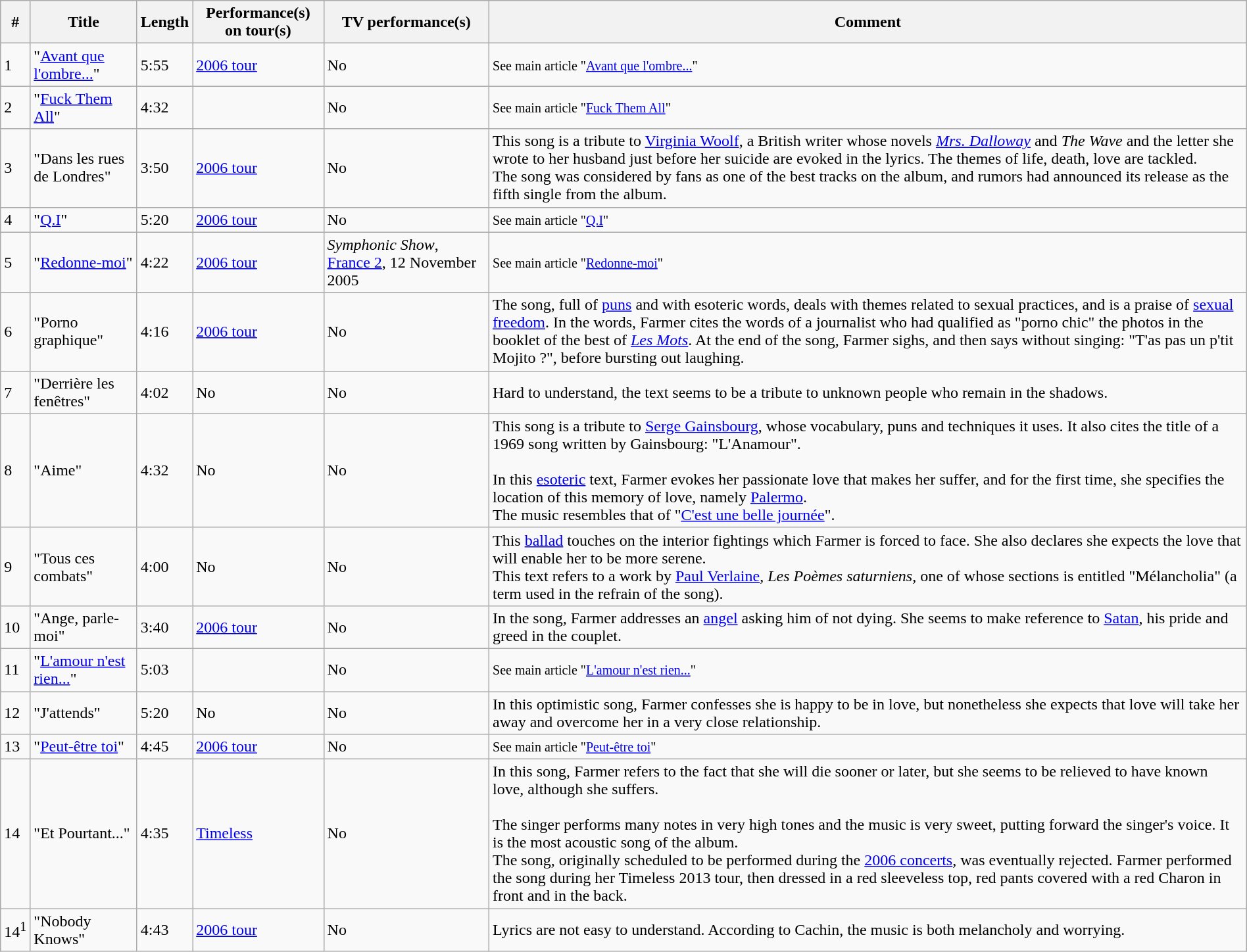<table class="wikitable" style="width:100%;">
<tr>
<th>#</th>
<th>Title</th>
<th>Length</th>
<th>Performance(s) on tour(s)</th>
<th>TV performance(s)</th>
<th>Comment</th>
</tr>
<tr>
<td>1</td>
<td>"<a href='#'>Avant que l'ombre...</a>"</td>
<td>5:55</td>
<td><a href='#'>2006 tour</a></td>
<td>No</td>
<td><small>See main article "<a href='#'>Avant que l'ombre...</a>"</small></td>
</tr>
<tr>
<td>2</td>
<td>"<a href='#'>Fuck Them All</a>"</td>
<td>4:32</td>
<td></td>
<td>No</td>
<td><small>See main article "<a href='#'>Fuck Them All</a>"</small></td>
</tr>
<tr>
<td>3</td>
<td>"Dans les rues de Londres"</td>
<td>3:50</td>
<td><a href='#'>2006 tour</a></td>
<td>No</td>
<td>This song is a tribute to <a href='#'>Virginia Woolf</a>, a British writer whose novels <em><a href='#'>Mrs. Dalloway</a></em> and <em>The Wave</em> and the letter she wrote to her husband just before her suicide are evoked in the lyrics. The themes of life, death, love are tackled.<br>The song was considered by fans as one of the best tracks on the album, and rumors had announced its release as the fifth single from the album.</td>
</tr>
<tr>
<td>4</td>
<td>"<a href='#'>Q.I</a>"</td>
<td>5:20</td>
<td><a href='#'>2006 tour</a></td>
<td>No</td>
<td><small>See main article "<a href='#'>Q.I</a>"</small></td>
</tr>
<tr>
<td>5</td>
<td>"<a href='#'>Redonne-moi</a>"</td>
<td>4:22</td>
<td><a href='#'>2006 tour</a></td>
<td><em>Symphonic Show</em>, <a href='#'>France 2</a>, 12 November 2005</td>
<td><small>See main article "<a href='#'>Redonne-moi</a>"</small></td>
</tr>
<tr>
<td>6</td>
<td>"Porno graphique"</td>
<td>4:16</td>
<td><a href='#'>2006 tour</a></td>
<td>No</td>
<td>The song, full of <a href='#'>puns</a> and with esoteric words, deals with themes related to sexual practices, and is a praise of <a href='#'>sexual freedom</a>. In the words, Farmer cites the words of a journalist who had qualified as "porno chic" the photos in the booklet of the best of <em><a href='#'>Les Mots</a></em>. At the end of the song, Farmer sighs, and then says without singing: "T'as pas un p'tit Mojito ?", before bursting out laughing.</td>
</tr>
<tr>
<td>7</td>
<td>"Derrière les fenêtres"</td>
<td>4:02</td>
<td>No</td>
<td>No</td>
<td>Hard to understand, the text seems to be a tribute to unknown people who remain in the shadows.</td>
</tr>
<tr>
<td>8</td>
<td>"Aime"</td>
<td>4:32</td>
<td>No</td>
<td>No</td>
<td>This song is a tribute to <a href='#'>Serge Gainsbourg</a>, whose vocabulary, puns and techniques it uses. It also cites the title of a 1969 song written by Gainsbourg: "L'Anamour".<br><br>In this <a href='#'>esoteric</a> text, Farmer evokes her passionate love that makes her suffer, and for the first time, she specifies the location of this memory of love, namely <a href='#'>Palermo</a>.<br>
The music resembles that of "<a href='#'>C'est une belle journée</a>".</td>
</tr>
<tr>
<td>9</td>
<td>"Tous ces combats"</td>
<td>4:00</td>
<td>No</td>
<td>No</td>
<td>This <a href='#'>ballad</a> touches on the interior fightings which Farmer is forced to face. She also declares she expects the love that will enable her to be more serene.<br>This text refers to a work by <a href='#'>Paul Verlaine</a>, <em>Les Poèmes saturniens</em>, one of whose sections is entitled "Mélancholia" (a term used in the refrain of the song).</td>
</tr>
<tr>
<td>10</td>
<td>"Ange, parle-moi"</td>
<td>3:40</td>
<td><a href='#'>2006 tour</a></td>
<td>No</td>
<td>In the song, Farmer addresses an <a href='#'>angel</a> asking him of not dying. She seems to make reference to <a href='#'>Satan</a>, his pride and greed in the couplet.</td>
</tr>
<tr>
<td>11</td>
<td>"<a href='#'>L'amour n'est rien...</a>"</td>
<td>5:03</td>
<td></td>
<td>No</td>
<td><small>See main article "<a href='#'>L'amour n'est rien...</a>"</small></td>
</tr>
<tr>
<td>12</td>
<td>"J'attends"</td>
<td>5:20</td>
<td>No</td>
<td>No</td>
<td>In this optimistic song, Farmer confesses she is happy to be in love, but nonetheless she expects that love will take her away and overcome her in a very close relationship.</td>
</tr>
<tr>
<td>13</td>
<td>"<a href='#'>Peut-être toi</a>"</td>
<td>4:45</td>
<td><a href='#'>2006 tour</a></td>
<td>No</td>
<td><small>See main article "<a href='#'>Peut-être toi</a>"</small></td>
</tr>
<tr>
<td>14</td>
<td>"Et Pourtant..."</td>
<td>4:35</td>
<td><a href='#'>Timeless</a></td>
<td>No</td>
<td>In this song, Farmer refers to the fact that she will die sooner or later, but she seems to be relieved to have known love, although she suffers.<br><br>The singer performs many notes in very high tones and the music is very sweet, putting forward the singer's voice. It is the most acoustic song of the album.<br>
The song, originally scheduled to be performed during the <a href='#'>2006 concerts</a>, was eventually rejected. Farmer performed the song during her Timeless 2013 tour, then dressed in a red sleeveless top, red pants covered with a red Charon in front and in the back.</td>
</tr>
<tr>
<td>14<sup>1</sup></td>
<td>"Nobody Knows"</td>
<td>4:43</td>
<td><a href='#'>2006 tour</a></td>
<td>No</td>
<td>Lyrics are not easy to understand. According to Cachin, the music is both melancholy and worrying.</td>
</tr>
</table>
